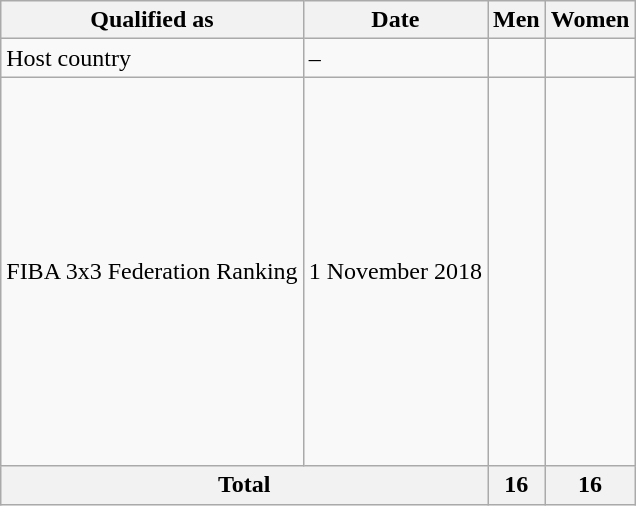<table class="wikitable">
<tr>
<th>Qualified as</th>
<th>Date</th>
<th>Men</th>
<th>Women</th>
</tr>
<tr>
<td>Host country</td>
<td>–</td>
<td></td>
<td></td>
</tr>
<tr>
<td>FIBA 3x3 Federation Ranking </td>
<td>1 November 2018</td>
<td><br><br><br><br><br><br><br><br><br><br><br><br><br><br></td>
<td><br><br><br><br><br><br><br><br><br><br><br><br><br><br></td>
</tr>
<tr>
<th colspan=2>Total</th>
<th>16</th>
<th>16</th>
</tr>
</table>
